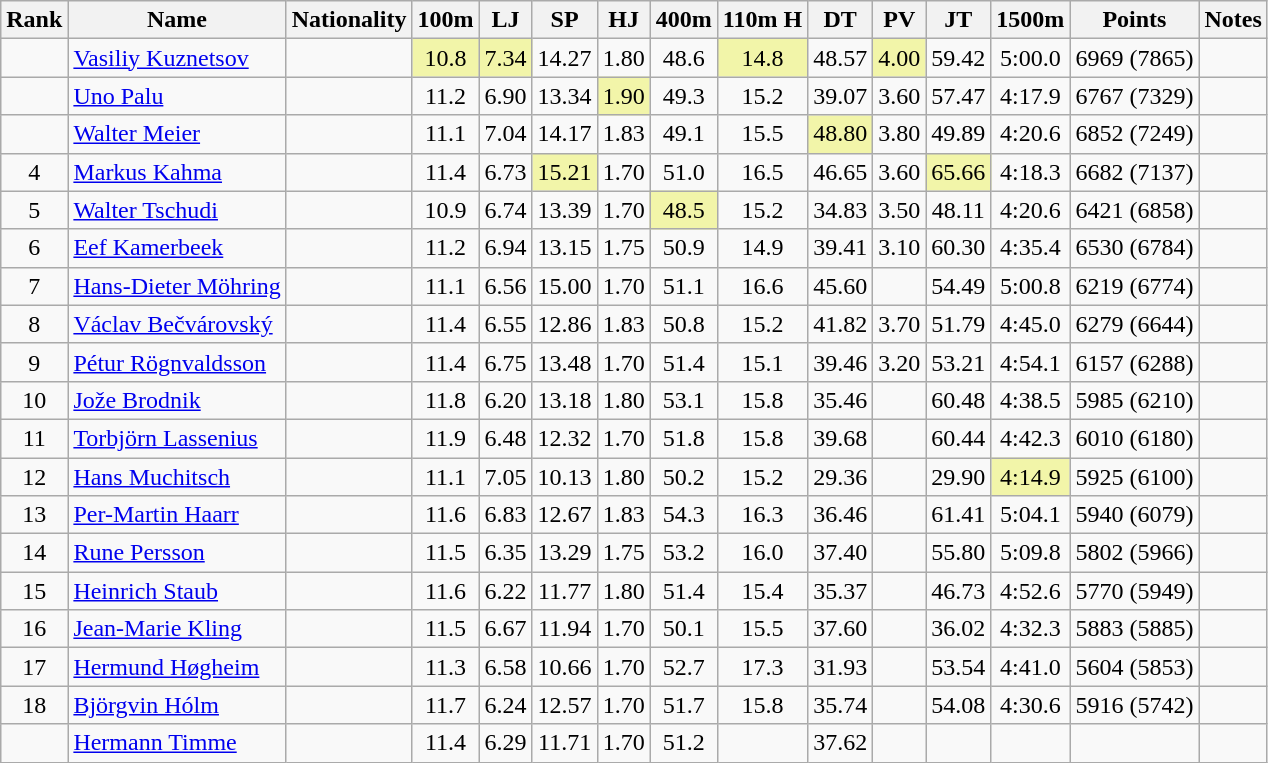<table class="wikitable sortable" style="text-align:center">
<tr>
<th>Rank</th>
<th>Name</th>
<th>Nationality</th>
<th>100m</th>
<th>LJ</th>
<th>SP</th>
<th>HJ</th>
<th>400m</th>
<th>110m H</th>
<th>DT</th>
<th>PV</th>
<th>JT</th>
<th>1500m</th>
<th>Points</th>
<th>Notes</th>
</tr>
<tr>
<td></td>
<td align=left><a href='#'>Vasiliy Kuznetsov</a></td>
<td align=left></td>
<td bgcolor=#F2F5A9>10.8</td>
<td bgcolor=#F2F5A9>7.34</td>
<td>14.27</td>
<td>1.80</td>
<td>48.6</td>
<td bgcolor=#F2F5A9>14.8</td>
<td>48.57</td>
<td bgcolor=F2F5A9>4.00</td>
<td>59.42</td>
<td>5:00.0</td>
<td>6969 (7865)</td>
<td></td>
</tr>
<tr>
<td></td>
<td align=left><a href='#'>Uno Palu</a></td>
<td align=left></td>
<td>11.2</td>
<td>6.90</td>
<td>13.34</td>
<td bgcolor=#F2F5A9>1.90</td>
<td>49.3</td>
<td>15.2</td>
<td>39.07</td>
<td>3.60</td>
<td>57.47</td>
<td>4:17.9</td>
<td>6767 (7329)</td>
<td></td>
</tr>
<tr>
<td></td>
<td align=left><a href='#'>Walter Meier</a></td>
<td align=left></td>
<td>11.1</td>
<td>7.04</td>
<td>14.17</td>
<td>1.83</td>
<td>49.1</td>
<td>15.5</td>
<td bgcolor=#F2F5A9>48.80</td>
<td>3.80</td>
<td>49.89</td>
<td>4:20.6</td>
<td>6852 (7249)</td>
<td></td>
</tr>
<tr>
<td>4</td>
<td align=left><a href='#'>Markus Kahma</a></td>
<td align=left></td>
<td>11.4</td>
<td>6.73</td>
<td bgcolor=#F2F5A9>15.21</td>
<td>1.70</td>
<td>51.0</td>
<td>16.5</td>
<td>46.65</td>
<td>3.60</td>
<td bgcolor=#F2F5A9>65.66</td>
<td>4:18.3</td>
<td>6682 (7137)</td>
<td></td>
</tr>
<tr>
<td>5</td>
<td align=left><a href='#'>Walter Tschudi</a></td>
<td align=left></td>
<td>10.9</td>
<td>6.74</td>
<td>13.39</td>
<td>1.70</td>
<td bgcolor=#F2F5A9>48.5</td>
<td>15.2</td>
<td>34.83</td>
<td>3.50</td>
<td>48.11</td>
<td>4:20.6</td>
<td>6421 (6858)</td>
<td></td>
</tr>
<tr>
<td>6</td>
<td align=left><a href='#'>Eef Kamerbeek</a></td>
<td align=left></td>
<td>11.2</td>
<td>6.94</td>
<td>13.15</td>
<td>1.75</td>
<td>50.9</td>
<td>14.9</td>
<td>39.41</td>
<td>3.10</td>
<td>60.30</td>
<td>4:35.4</td>
<td>6530 (6784)</td>
<td></td>
</tr>
<tr>
<td>7</td>
<td align=left><a href='#'>Hans-Dieter Möhring</a></td>
<td align=left></td>
<td>11.1</td>
<td>6.56</td>
<td>15.00</td>
<td>1.70</td>
<td>51.1</td>
<td>16.6</td>
<td>45.60</td>
<td></td>
<td>54.49</td>
<td>5:00.8</td>
<td>6219 (6774)</td>
<td></td>
</tr>
<tr>
<td>8</td>
<td align=left><a href='#'>Václav Bečvárovský</a></td>
<td align=left></td>
<td>11.4</td>
<td>6.55</td>
<td>12.86</td>
<td>1.83</td>
<td>50.8</td>
<td>15.2</td>
<td>41.82</td>
<td>3.70</td>
<td>51.79</td>
<td>4:45.0</td>
<td>6279 (6644)</td>
<td></td>
</tr>
<tr>
<td>9</td>
<td align=left><a href='#'>Pétur Rögnvaldsson</a></td>
<td align=left></td>
<td>11.4</td>
<td>6.75</td>
<td>13.48</td>
<td>1.70</td>
<td>51.4</td>
<td>15.1</td>
<td>39.46</td>
<td>3.20</td>
<td>53.21</td>
<td>4:54.1</td>
<td>6157 (6288)</td>
<td></td>
</tr>
<tr>
<td>10</td>
<td align=left><a href='#'>Jože Brodnik</a></td>
<td align=left></td>
<td>11.8</td>
<td>6.20</td>
<td>13.18</td>
<td>1.80</td>
<td>53.1</td>
<td>15.8</td>
<td>35.46</td>
<td></td>
<td>60.48</td>
<td>4:38.5</td>
<td>5985 (6210)</td>
<td></td>
</tr>
<tr>
<td>11</td>
<td align=left><a href='#'>Torbjörn Lassenius</a></td>
<td align=left></td>
<td>11.9</td>
<td>6.48</td>
<td>12.32</td>
<td>1.70</td>
<td>51.8</td>
<td>15.8</td>
<td>39.68</td>
<td></td>
<td>60.44</td>
<td>4:42.3</td>
<td>6010 (6180)</td>
<td></td>
</tr>
<tr>
<td>12</td>
<td align=left><a href='#'>Hans Muchitsch</a></td>
<td align=left></td>
<td>11.1</td>
<td>7.05</td>
<td>10.13</td>
<td>1.80</td>
<td>50.2</td>
<td>15.2</td>
<td>29.36</td>
<td></td>
<td>29.90</td>
<td bgcolor=#F2F5A9>4:14.9</td>
<td>5925 (6100)</td>
<td></td>
</tr>
<tr>
<td>13</td>
<td align=left><a href='#'>Per-Martin Haarr</a></td>
<td align=left></td>
<td>11.6</td>
<td>6.83</td>
<td>12.67</td>
<td>1.83</td>
<td>54.3</td>
<td>16.3</td>
<td>36.46</td>
<td></td>
<td>61.41</td>
<td>5:04.1</td>
<td>5940 (6079)</td>
<td></td>
</tr>
<tr>
<td>14</td>
<td align=left><a href='#'>Rune Persson</a></td>
<td align=left></td>
<td>11.5</td>
<td>6.35</td>
<td>13.29</td>
<td>1.75</td>
<td>53.2</td>
<td>16.0</td>
<td>37.40</td>
<td></td>
<td>55.80</td>
<td>5:09.8</td>
<td>5802 (5966)</td>
<td></td>
</tr>
<tr>
<td>15</td>
<td align=left><a href='#'>Heinrich Staub</a></td>
<td align=left></td>
<td>11.6</td>
<td>6.22</td>
<td>11.77</td>
<td>1.80</td>
<td>51.4</td>
<td>15.4</td>
<td>35.37</td>
<td></td>
<td>46.73</td>
<td>4:52.6</td>
<td>5770 (5949)</td>
<td></td>
</tr>
<tr>
<td>16</td>
<td align=left><a href='#'>Jean-Marie Kling</a></td>
<td align=left></td>
<td>11.5</td>
<td>6.67</td>
<td>11.94</td>
<td>1.70</td>
<td>50.1</td>
<td>15.5</td>
<td>37.60</td>
<td></td>
<td>36.02</td>
<td>4:32.3</td>
<td>5883 (5885)</td>
<td></td>
</tr>
<tr>
<td>17</td>
<td align=left><a href='#'>Hermund Høgheim</a></td>
<td align=left></td>
<td>11.3</td>
<td>6.58</td>
<td>10.66</td>
<td>1.70</td>
<td>52.7</td>
<td>17.3</td>
<td>31.93</td>
<td></td>
<td>53.54</td>
<td>4:41.0</td>
<td>5604 (5853)</td>
<td></td>
</tr>
<tr>
<td>18</td>
<td align=left><a href='#'>Björgvin Hólm</a></td>
<td align=left></td>
<td>11.7</td>
<td>6.24</td>
<td>12.57</td>
<td>1.70</td>
<td>51.7</td>
<td>15.8</td>
<td>35.74</td>
<td></td>
<td>54.08</td>
<td>4:30.6</td>
<td>5916 (5742)</td>
<td></td>
</tr>
<tr>
<td></td>
<td align=left><a href='#'>Hermann Timme</a></td>
<td align=left></td>
<td>11.4</td>
<td>6.29</td>
<td>11.71</td>
<td>1.70</td>
<td>51.2</td>
<td></td>
<td>37.62</td>
<td></td>
<td></td>
<td></td>
<td></td>
<td></td>
</tr>
</table>
